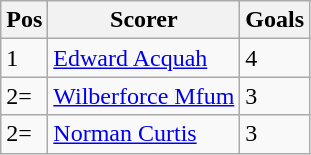<table class="wikitable">
<tr>
<th>Pos</th>
<th>Scorer</th>
<th>Goals</th>
</tr>
<tr>
<td>1</td>
<td> <a href='#'>Edward Acquah</a></td>
<td>4</td>
</tr>
<tr>
<td>2=</td>
<td> <a href='#'>Wilberforce Mfum</a></td>
<td>3</td>
</tr>
<tr>
<td>2=</td>
<td> <a href='#'>Norman Curtis</a></td>
<td>3</td>
</tr>
</table>
